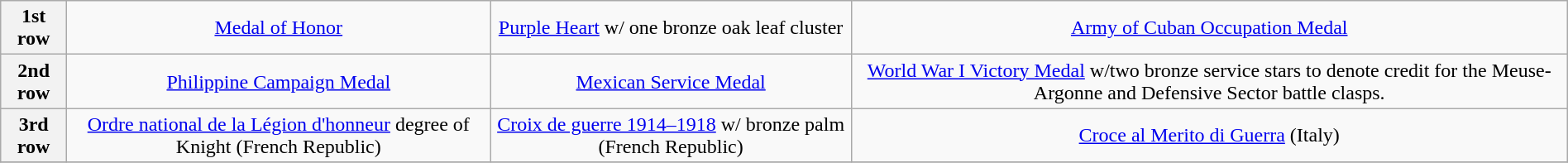<table class="wikitable" style="margin:1em auto; text-align:center;">
<tr>
<th>1st row</th>
<td colspan="3"><a href='#'>Medal of Honor</a></td>
<td colspan="3"><a href='#'>Purple Heart</a> w/ one bronze oak leaf cluster</td>
<td colspan="3"><a href='#'>Army of Cuban Occupation Medal</a></td>
</tr>
<tr>
<th>2nd row</th>
<td colspan="3"><a href='#'>Philippine Campaign Medal</a></td>
<td colspan="3"><a href='#'>Mexican Service Medal</a></td>
<td colspan="3"><a href='#'>World War I Victory Medal</a> w/two bronze service stars to denote credit for the Meuse-Argonne and Defensive Sector battle clasps.</td>
</tr>
<tr>
<th>3rd row</th>
<td colspan="3"><a href='#'>Ordre national de la Légion d'honneur</a> degree of Knight (French Republic)</td>
<td colspan="3"><a href='#'>Croix de guerre 1914–1918</a> w/ bronze palm (French Republic)</td>
<td colspan="3"><a href='#'>Croce al Merito di Guerra</a> (Italy)</td>
</tr>
<tr>
</tr>
</table>
